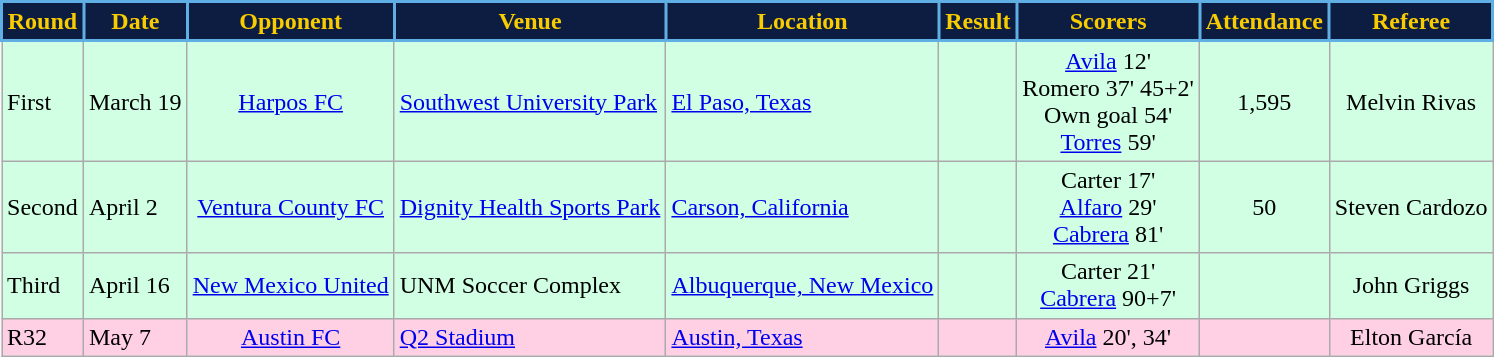<table class="wikitable">
<tr>
<th style="background:#0D1D41; color:#F8CC00; border:2px solid #5FAFE4;" scope="col">Round</th>
<th style="background:#0D1D41; color:#F8CC00; border:2px solid #5FAFE4;" scope="col">Date</th>
<th style="background:#0D1D41; color:#F8CC00; border:2px solid #5FAFE4;" scope="col">Opponent</th>
<th style="background:#0D1D41; color:#F8CC00; border:2px solid #5FAFE4;" scope="col">Venue</th>
<th style="background:#0D1D41; color:#F8CC00; border:2px solid #5FAFE4;" scope="col">Location</th>
<th style="background:#0D1D41; color:#F8CC00; border:2px solid #5FAFE4;" scope="col">Result</th>
<th style="background:#0D1D41; color:#F8CC00; border:2px solid #5FAFE4;" scope="col">Scorers</th>
<th style="background:#0D1D41; color:#F8CC00; border:2px solid #5FAFE4;" scope="col">Attendance</th>
<th style="background:#0D1D41; color:#F8CC00; border:2px solid #5FAFE4;" scope="col">Referee</th>
</tr>
<tr bgcolor = d0ffe3>
<td>First</td>
<td>March 19</td>
<td align="center"> <a href='#'>Harpos FC</a></td>
<td><a href='#'>Southwest University Park</a></td>
<td><a href='#'>El Paso, Texas</a></td>
<td align="center"></td>
<td align="center"><a href='#'>Avila</a> 12'<br>Romero 37' 45+2'<br>Own goal 54'<br><a href='#'>Torres</a> 59'</td>
<td align="center">1,595</td>
<td align="center">Melvin Rivas</td>
</tr>
<tr bgcolor = d0ffe3>
<td>Second</td>
<td>April 2</td>
<td align="center"> <a href='#'>Ventura County FC</a></td>
<td><a href='#'>Dignity Health Sports Park</a></td>
<td><a href='#'>Carson, California</a></td>
<td align="center"></td>
<td align="center">Carter 17'<br><a href='#'>Alfaro</a> 29'<br><a href='#'>Cabrera</a> 81'</td>
<td align="center">50</td>
<td align="center">Steven Cardozo</td>
</tr>
<tr bgcolor = d0ffe3>
<td>Third</td>
<td>April 16</td>
<td align="center"> <a href='#'>New Mexico United</a></td>
<td>UNM Soccer Complex</td>
<td><a href='#'>Albuquerque, New Mexico</a></td>
<td align="center"><br></td>
<td align="center">Carter 21'<br><a href='#'>Cabrera</a> 90+7'</td>
<td align="center"></td>
<td align="center">John Griggs</td>
</tr>
<tr bgcolor = ffd0e3>
<td>R32</td>
<td>May 7</td>
<td align="center"> <a href='#'>Austin FC</a></td>
<td><a href='#'>Q2 Stadium</a></td>
<td><a href='#'>Austin, Texas</a></td>
<td align="center"></td>
<td align="center"><a href='#'>Avila</a> 20', 34'</td>
<td align="center"></td>
<td align="center">Elton García</td>
</tr>
</table>
